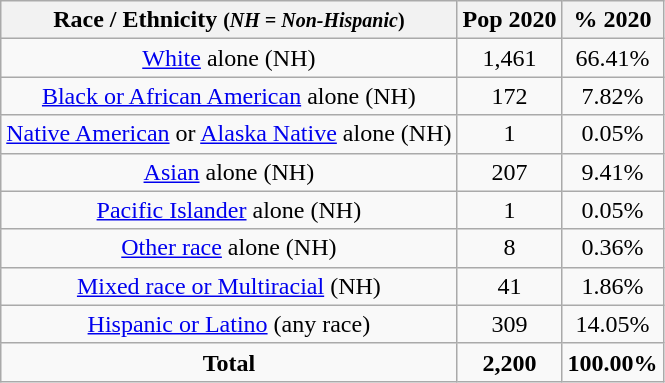<table class="wikitable" style="text-align:center;">
<tr>
<th>Race / Ethnicity <small>(<em>NH = Non-Hispanic</em>)</small></th>
<th>Pop 2020</th>
<th>% 2020</th>
</tr>
<tr>
<td><a href='#'>White</a> alone (NH)</td>
<td>1,461</td>
<td>66.41%</td>
</tr>
<tr>
<td><a href='#'>Black or African American</a> alone (NH)</td>
<td>172</td>
<td>7.82%</td>
</tr>
<tr>
<td><a href='#'>Native American</a> or <a href='#'>Alaska Native</a> alone (NH)</td>
<td>1</td>
<td>0.05%</td>
</tr>
<tr>
<td><a href='#'>Asian</a> alone (NH)</td>
<td>207</td>
<td>9.41%</td>
</tr>
<tr>
<td><a href='#'>Pacific Islander</a> alone (NH)</td>
<td>1</td>
<td>0.05%</td>
</tr>
<tr>
<td><a href='#'>Other race</a> alone (NH)</td>
<td>8</td>
<td>0.36%</td>
</tr>
<tr>
<td><a href='#'>Mixed race or Multiracial</a> (NH)</td>
<td>41</td>
<td>1.86%</td>
</tr>
<tr>
<td><a href='#'>Hispanic or Latino</a> (any race)</td>
<td>309</td>
<td>14.05%</td>
</tr>
<tr>
<td><strong>Total</strong></td>
<td><strong>2,200</strong></td>
<td><strong>100.00%</strong></td>
</tr>
</table>
